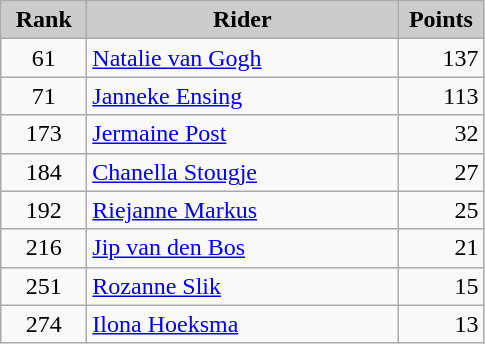<table class="wikitable alternance" style="text-align:center;">
<tr>
<th scope="col" style="background-color:#CCCCCC; width:50px;">Rank</th>
<th scope="col" style="background-color:#CCCCCC; width:200px;">Rider</th>
<th scope="col" style="background-color:#CCCCCC; width:50px;">Points</th>
</tr>
<tr>
<td>61</td>
<td align=left> <a href='#'>Natalie van Gogh</a></td>
<td align=right>137</td>
</tr>
<tr>
<td>71</td>
<td align=left> <a href='#'>Janneke Ensing</a></td>
<td align=right>113</td>
</tr>
<tr>
<td>173</td>
<td align=left> <a href='#'>Jermaine Post</a></td>
<td align=right>32</td>
</tr>
<tr>
<td>184</td>
<td align=left> <a href='#'>Chanella Stougje</a></td>
<td align=right>27</td>
</tr>
<tr>
<td>192</td>
<td align=left> <a href='#'>Riejanne Markus</a></td>
<td align=right>25</td>
</tr>
<tr>
<td>216</td>
<td align=left> <a href='#'>Jip van den Bos</a></td>
<td align=right>21</td>
</tr>
<tr>
<td>251</td>
<td align=left> <a href='#'>Rozanne Slik</a></td>
<td align=right>15</td>
</tr>
<tr>
<td>274</td>
<td align=left> <a href='#'>Ilona Hoeksma</a></td>
<td align=right>13</td>
</tr>
</table>
